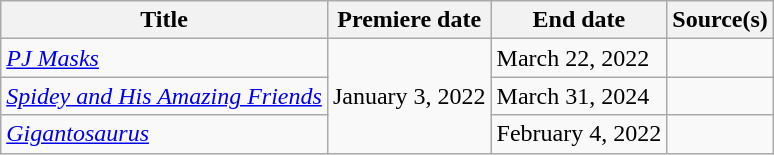<table class="wikitable sortable">
<tr>
<th>Title</th>
<th>Premiere date</th>
<th>End date</th>
<th>Source(s)</th>
</tr>
<tr>
<td><em><a href='#'>PJ Masks</a></em></td>
<td rowspan="3">January 3, 2022</td>
<td>March 22, 2022</td>
<td></td>
</tr>
<tr>
<td><em><a href='#'>Spidey and His Amazing Friends</a></em></td>
<td>March 31, 2024</td>
<td></td>
</tr>
<tr>
<td><em><a href='#'>Gigantosaurus</a></em></td>
<td>February 4, 2022</td>
<td></td>
</tr>
</table>
